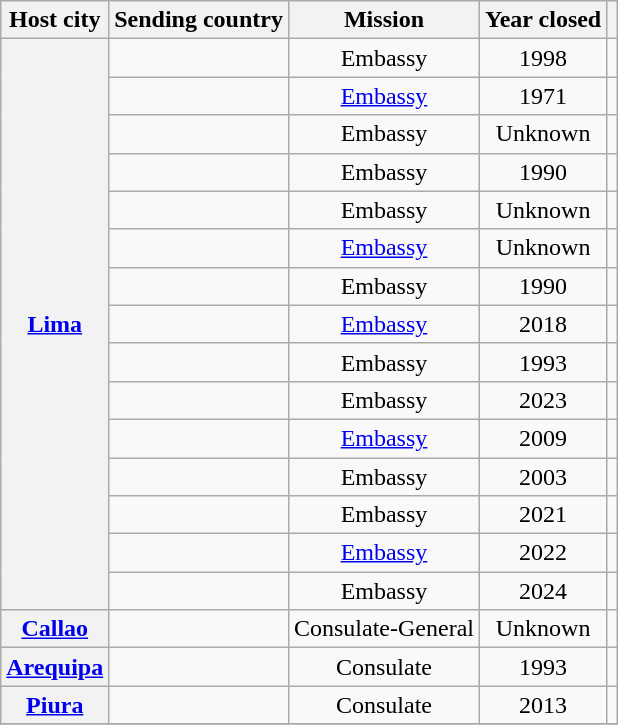<table class="wikitable plainrowheaders">
<tr>
<th scope="col">Host city</th>
<th scope="col">Sending country</th>
<th scope="col">Mission</th>
<th scope="col">Year closed</th>
<th scope="col"></th>
</tr>
<tr>
<th rowspan="15"><a href='#'>Lima</a></th>
<td></td>
<td style="text-align:center;">Embassy</td>
<td style="text-align:center;">1998</td>
<td style="text-align:center;"></td>
</tr>
<tr>
<td></td>
<td style="text-align:center;"><a href='#'>Embassy</a></td>
<td style="text-align:center;">1971</td>
<td style="text-align:center;"></td>
</tr>
<tr>
<td></td>
<td style="text-align:center;">Embassy</td>
<td style="text-align:center;">Unknown</td>
<td style="text-align:center;"></td>
</tr>
<tr>
<td></td>
<td style="text-align:center;">Embassy</td>
<td style="text-align:center;">1990</td>
<td style="text-align:center;"></td>
</tr>
<tr>
<td></td>
<td style="text-align:center;">Embassy</td>
<td style="text-align:center;">Unknown</td>
<td style="text-align:center;"></td>
</tr>
<tr>
<td></td>
<td style="text-align:center;"><a href='#'>Embassy</a></td>
<td style="text-align:center;">Unknown</td>
<td style="text-align:center;"></td>
</tr>
<tr>
<td></td>
<td style="text-align:center;">Embassy</td>
<td style="text-align:center;">1990</td>
<td style="text-align:center;"></td>
</tr>
<tr>
<td></td>
<td style="text-align:center;"><a href='#'>Embassy</a></td>
<td style="text-align:center;">2018</td>
<td style="text-align:center;"></td>
</tr>
<tr>
<td></td>
<td style="text-align:center;">Embassy</td>
<td style="text-align:center;">1993</td>
<td style="text-align:center;"></td>
</tr>
<tr>
<td></td>
<td style="text-align:center;">Embassy</td>
<td style="text-align:center;">2023</td>
<td style="text-align:center;"></td>
</tr>
<tr>
<td></td>
<td style="text-align:center;"><a href='#'>Embassy</a></td>
<td style="text-align:center;">2009</td>
<td style="text-align:center;"></td>
</tr>
<tr>
<td></td>
<td style="text-align:center;">Embassy</td>
<td style="text-align:center;">2003</td>
<td style="text-align:center;"></td>
</tr>
<tr>
<td></td>
<td style="text-align:center;">Embassy</td>
<td style="text-align:center;">2021</td>
<td style="text-align:center;"></td>
</tr>
<tr>
<td></td>
<td style="text-align:center;"><a href='#'>Embassy</a></td>
<td style="text-align:center;">2022</td>
<td style="text-align:center;"></td>
</tr>
<tr>
<td></td>
<td style="text-align:center;">Embassy</td>
<td style="text-align:center;">2024</td>
<td style="text-align:center;"></td>
</tr>
<tr>
<th rowspan="1"><a href='#'>Callao</a></th>
<td></td>
<td style="text-align:center;">Consulate-General</td>
<td style="text-align:center;">Unknown</td>
<td style="text-align:center;"></td>
</tr>
<tr>
<th rowspan="1"><a href='#'>Arequipa</a></th>
<td></td>
<td style="text-align:center;">Consulate</td>
<td style="text-align:center;">1993</td>
<td style="text-align:center;"></td>
</tr>
<tr>
<th rowspan="1"><a href='#'>Piura</a></th>
<td></td>
<td style="text-align:center;">Consulate</td>
<td style="text-align:center;">2013</td>
<td style="text-align:center;"></td>
</tr>
<tr>
</tr>
</table>
